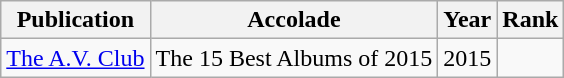<table class="sortable wikitable">
<tr>
<th>Publication</th>
<th>Accolade</th>
<th>Year</th>
<th>Rank</th>
</tr>
<tr>
<td><a href='#'>The A.V. Club</a></td>
<td>The 15 Best Albums of 2015</td>
<td>2015</td>
<td></td>
</tr>
</table>
